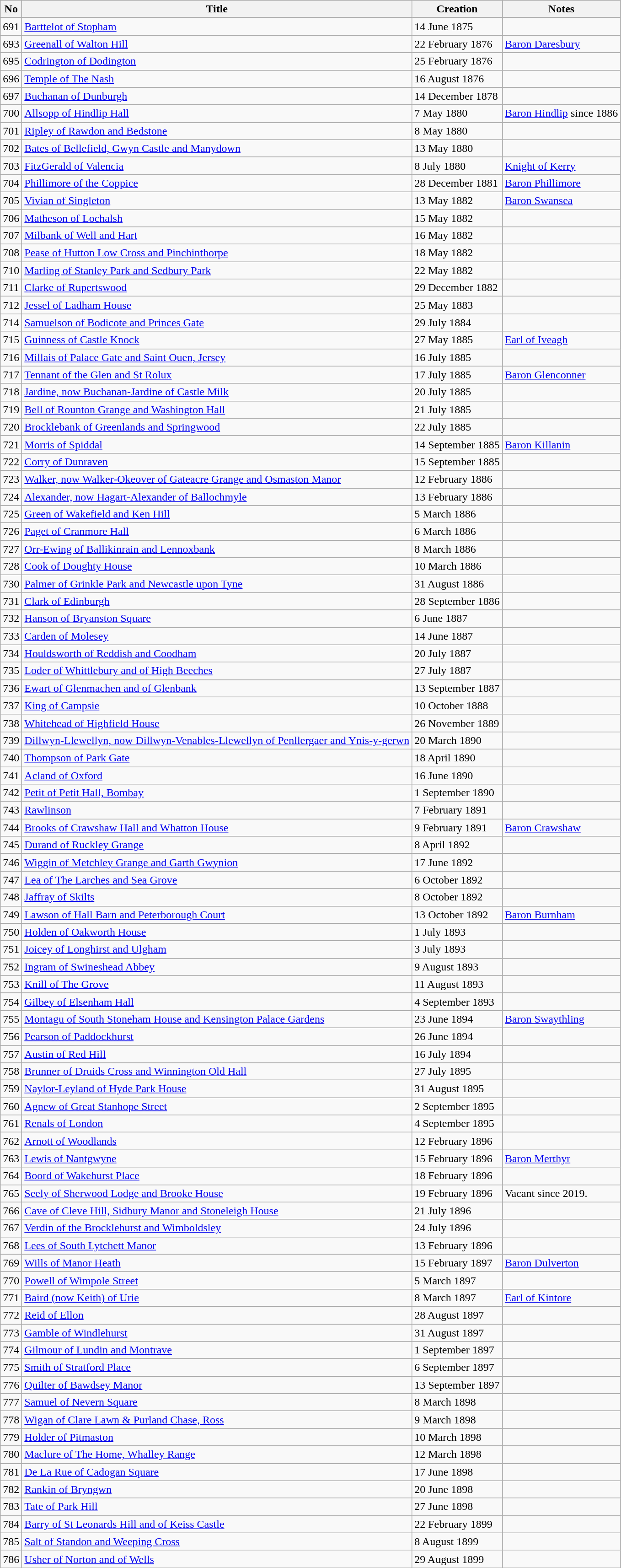<table class="wikitable">
<tr>
<th>No</th>
<th>Title</th>
<th>Creation</th>
<th>Notes</th>
</tr>
<tr>
<td>691</td>
<td><a href='#'>Barttelot of Stopham</a></td>
<td>14 June 1875</td>
<td></td>
</tr>
<tr>
<td>693</td>
<td><a href='#'>Greenall of Walton Hill</a></td>
<td>22 February 1876</td>
<td><a href='#'>Baron Daresbury</a></td>
</tr>
<tr>
<td>695</td>
<td><a href='#'>Codrington of Dodington</a></td>
<td>25 February 1876</td>
<td></td>
</tr>
<tr>
<td>696</td>
<td><a href='#'>Temple of The Nash</a></td>
<td>16 August 1876</td>
<td></td>
</tr>
<tr>
<td>697</td>
<td><a href='#'>Buchanan of Dunburgh</a></td>
<td>14 December 1878</td>
<td></td>
</tr>
<tr>
<td>700</td>
<td><a href='#'>Allsopp of Hindlip Hall</a></td>
<td>7 May 1880</td>
<td><a href='#'>Baron Hindlip</a> since 1886</td>
</tr>
<tr>
<td>701</td>
<td><a href='#'>Ripley of Rawdon and Bedstone</a></td>
<td>8 May 1880</td>
<td></td>
</tr>
<tr>
<td>702</td>
<td><a href='#'>Bates of Bellefield, Gwyn Castle and Manydown</a></td>
<td>13 May 1880</td>
<td></td>
</tr>
<tr>
<td>703</td>
<td><a href='#'>FitzGerald of Valencia</a></td>
<td>8 July 1880</td>
<td><a href='#'>Knight of Kerry</a></td>
</tr>
<tr>
<td>704</td>
<td><a href='#'>Phillimore of the Coppice</a></td>
<td>28 December 1881</td>
<td><a href='#'>Baron Phillimore</a></td>
</tr>
<tr>
<td>705</td>
<td><a href='#'>Vivian of Singleton</a></td>
<td>13 May 1882</td>
<td><a href='#'>Baron Swansea</a></td>
</tr>
<tr>
<td>706</td>
<td><a href='#'>Matheson of Lochalsh</a></td>
<td>15 May 1882</td>
<td></td>
</tr>
<tr>
<td>707</td>
<td><a href='#'>Milbank of Well and Hart</a></td>
<td>16 May 1882</td>
<td></td>
</tr>
<tr>
<td>708</td>
<td><a href='#'>Pease of Hutton Low Cross and Pinchinthorpe</a></td>
<td>18 May 1882</td>
<td></td>
</tr>
<tr>
<td>710</td>
<td><a href='#'>Marling of Stanley Park and Sedbury Park</a></td>
<td>22 May 1882</td>
<td></td>
</tr>
<tr>
<td>711</td>
<td><a href='#'>Clarke of Rupertswood</a></td>
<td>29 December 1882</td>
<td></td>
</tr>
<tr>
<td>712</td>
<td><a href='#'>Jessel of Ladham House</a></td>
<td>25 May 1883</td>
<td></td>
</tr>
<tr>
<td>714</td>
<td><a href='#'>Samuelson of Bodicote and Princes Gate</a></td>
<td>29 July 1884</td>
<td></td>
</tr>
<tr>
<td>715</td>
<td><a href='#'>Guinness of Castle Knock</a></td>
<td>27 May 1885</td>
<td><a href='#'>Earl of Iveagh</a></td>
</tr>
<tr>
<td>716</td>
<td><a href='#'>Millais of Palace Gate and Saint Ouen, Jersey</a></td>
<td>16 July 1885</td>
<td></td>
</tr>
<tr>
<td>717</td>
<td><a href='#'>Tennant of the Glen and St Rolux</a></td>
<td>17 July 1885</td>
<td><a href='#'>Baron Glenconner</a></td>
</tr>
<tr>
<td>718</td>
<td><a href='#'>Jardine, now Buchanan-Jardine of Castle Milk</a></td>
<td>20 July 1885</td>
<td></td>
</tr>
<tr>
<td>719</td>
<td><a href='#'>Bell of Rounton Grange and Washington Hall</a></td>
<td>21 July 1885</td>
<td></td>
</tr>
<tr>
<td>720</td>
<td><a href='#'>Brocklebank of Greenlands and Springwood</a></td>
<td>22 July 1885</td>
<td></td>
</tr>
<tr>
<td>721</td>
<td><a href='#'>Morris of Spiddal</a></td>
<td>14 September 1885</td>
<td><a href='#'>Baron Killanin</a></td>
</tr>
<tr>
<td>722</td>
<td><a href='#'>Corry of Dunraven</a></td>
<td>15 September 1885</td>
<td></td>
</tr>
<tr>
<td>723</td>
<td><a href='#'>Walker, now Walker-Okeover of Gateacre Grange and Osmaston Manor</a></td>
<td>12 February 1886</td>
<td></td>
</tr>
<tr>
<td>724</td>
<td><a href='#'>Alexander, now Hagart-Alexander of Ballochmyle</a></td>
<td>13 February 1886</td>
<td></td>
</tr>
<tr>
<td>725</td>
<td><a href='#'>Green of Wakefield and Ken Hill</a></td>
<td>5 March 1886</td>
<td></td>
</tr>
<tr>
<td>726</td>
<td><a href='#'>Paget of Cranmore Hall</a></td>
<td>6 March 1886</td>
<td></td>
</tr>
<tr>
<td>727</td>
<td><a href='#'>Orr-Ewing of Ballikinrain and Lennoxbank</a></td>
<td>8 March 1886</td>
<td></td>
</tr>
<tr>
<td>728</td>
<td><a href='#'>Cook of Doughty House</a></td>
<td>10 March 1886</td>
<td></td>
</tr>
<tr>
<td>730</td>
<td><a href='#'>Palmer of Grinkle Park and Newcastle upon Tyne</a></td>
<td>31 August 1886</td>
<td></td>
</tr>
<tr>
<td>731</td>
<td><a href='#'>Clark of Edinburgh</a></td>
<td>28 September 1886</td>
<td></td>
</tr>
<tr>
<td>732</td>
<td><a href='#'>Hanson of Bryanston Square</a></td>
<td>6 June 1887</td>
<td></td>
</tr>
<tr>
<td>733</td>
<td><a href='#'>Carden of Molesey</a></td>
<td>14 June 1887</td>
<td></td>
</tr>
<tr>
<td>734</td>
<td><a href='#'>Houldsworth of Reddish and Coodham</a></td>
<td>20 July 1887</td>
<td></td>
</tr>
<tr>
<td>735</td>
<td><a href='#'>Loder of Whittlebury and of High Beeches</a></td>
<td>27 July 1887</td>
<td></td>
</tr>
<tr>
<td>736</td>
<td><a href='#'>Ewart of Glenmachen and of Glenbank</a></td>
<td>13 September 1887</td>
<td></td>
</tr>
<tr>
<td>737</td>
<td><a href='#'>King of Campsie</a></td>
<td>10 October 1888</td>
<td></td>
</tr>
<tr>
<td>738</td>
<td><a href='#'>Whitehead of Highfield House</a></td>
<td>26 November 1889</td>
<td></td>
</tr>
<tr>
<td>739</td>
<td><a href='#'>Dillwyn-Llewellyn, now Dillwyn-Venables-Llewellyn of Penllergaer and Ynis-y-gerwn</a></td>
<td>20 March 1890</td>
<td></td>
</tr>
<tr>
<td>740</td>
<td><a href='#'>Thompson of Park Gate</a></td>
<td>18 April 1890</td>
<td></td>
</tr>
<tr>
<td>741</td>
<td><a href='#'>Acland of Oxford</a></td>
<td>16 June 1890</td>
<td></td>
</tr>
<tr>
<td>742</td>
<td><a href='#'>Petit of Petit Hall, Bombay</a></td>
<td>1 September 1890</td>
<td></td>
</tr>
<tr>
<td>743</td>
<td><a href='#'>Rawlinson</a></td>
<td>7 February 1891</td>
<td></td>
</tr>
<tr>
<td>744</td>
<td><a href='#'>Brooks of Crawshaw Hall and Whatton House</a></td>
<td>9 February 1891</td>
<td><a href='#'>Baron Crawshaw</a></td>
</tr>
<tr>
<td>745</td>
<td><a href='#'>Durand of Ruckley Grange</a></td>
<td>8 April 1892</td>
<td></td>
</tr>
<tr>
<td>746</td>
<td><a href='#'>Wiggin of Metchley Grange and Garth Gwynion</a></td>
<td>17 June 1892</td>
<td></td>
</tr>
<tr>
<td>747</td>
<td><a href='#'>Lea of The Larches and Sea Grove</a></td>
<td>6 October 1892</td>
<td></td>
</tr>
<tr>
<td>748</td>
<td><a href='#'>Jaffray of Skilts</a></td>
<td>8 October 1892</td>
<td></td>
</tr>
<tr>
<td>749</td>
<td><a href='#'>Lawson of Hall Barn and Peterborough Court</a></td>
<td>13 October 1892</td>
<td><a href='#'>Baron Burnham</a></td>
</tr>
<tr>
<td>750</td>
<td><a href='#'>Holden of Oakworth House</a></td>
<td>1 July 1893</td>
<td></td>
</tr>
<tr>
<td>751</td>
<td><a href='#'>Joicey of Longhirst and Ulgham</a></td>
<td>3 July 1893</td>
<td></td>
</tr>
<tr>
<td>752</td>
<td><a href='#'>Ingram of Swineshead Abbey</a></td>
<td>9 August 1893</td>
<td></td>
</tr>
<tr>
<td>753</td>
<td><a href='#'>Knill of The Grove</a></td>
<td>11 August 1893</td>
<td></td>
</tr>
<tr>
<td>754</td>
<td><a href='#'>Gilbey of Elsenham Hall</a></td>
<td>4 September 1893</td>
<td></td>
</tr>
<tr>
<td>755</td>
<td><a href='#'>Montagu of South Stoneham House and Kensington Palace Gardens</a></td>
<td>23 June 1894</td>
<td><a href='#'>Baron Swaythling</a></td>
</tr>
<tr>
<td>756</td>
<td><a href='#'>Pearson of Paddockhurst</a></td>
<td>26 June 1894</td>
<td></td>
</tr>
<tr>
<td>757</td>
<td><a href='#'>Austin of Red Hill</a></td>
<td>16 July 1894</td>
<td></td>
</tr>
<tr>
<td>758</td>
<td><a href='#'>Brunner of Druids Cross and Winnington Old Hall</a></td>
<td>27 July 1895</td>
<td></td>
</tr>
<tr>
<td>759</td>
<td><a href='#'>Naylor-Leyland of Hyde Park House</a></td>
<td>31 August 1895</td>
<td></td>
</tr>
<tr>
<td>760</td>
<td><a href='#'>Agnew of Great Stanhope Street</a></td>
<td>2 September 1895</td>
</tr>
<tr>
<td>761</td>
<td><a href='#'>Renals of London</a></td>
<td>4 September 1895</td>
<td></td>
</tr>
<tr>
<td>762</td>
<td><a href='#'>Arnott of Woodlands</a></td>
<td>12 February 1896</td>
</tr>
<tr>
<td>763</td>
<td><a href='#'>Lewis of Nantgwyne</a></td>
<td>15 February 1896</td>
<td><a href='#'>Baron Merthyr</a></td>
</tr>
<tr>
<td>764</td>
<td><a href='#'>Boord of Wakehurst Place</a></td>
<td>18 February 1896</td>
<td></td>
</tr>
<tr>
<td>765</td>
<td><a href='#'>Seely of Sherwood Lodge and Brooke House</a></td>
<td>19 February 1896</td>
<td>Vacant since 2019.</td>
</tr>
<tr>
<td>766</td>
<td><a href='#'>Cave of Cleve Hill, Sidbury Manor and Stoneleigh House</a></td>
<td>21 July 1896</td>
<td></td>
</tr>
<tr>
<td>767</td>
<td><a href='#'>Verdin of the Brocklehurst and Wimboldsley</a></td>
<td>24 July 1896</td>
<td></td>
</tr>
<tr>
<td>768</td>
<td><a href='#'>Lees of South Lytchett Manor</a></td>
<td>13 February 1896</td>
<td></td>
</tr>
<tr>
<td>769</td>
<td><a href='#'>Wills of Manor Heath</a></td>
<td>15 February 1897</td>
<td><a href='#'>Baron Dulverton</a></td>
</tr>
<tr>
<td>770</td>
<td><a href='#'>Powell of Wimpole Street</a></td>
<td>5 March 1897</td>
<td></td>
</tr>
<tr>
<td>771</td>
<td><a href='#'>Baird (now Keith) of Urie</a></td>
<td>8 March 1897</td>
<td><a href='#'>Earl of Kintore</a></td>
</tr>
<tr>
<td>772</td>
<td><a href='#'>Reid of Ellon</a></td>
<td>28 August 1897</td>
<td></td>
</tr>
<tr>
<td>773</td>
<td><a href='#'>Gamble of Windlehurst</a></td>
<td>31 August 1897</td>
<td></td>
</tr>
<tr>
<td>774</td>
<td><a href='#'>Gilmour of Lundin and Montrave</a></td>
<td>1 September 1897</td>
<td></td>
</tr>
<tr>
<td>775</td>
<td><a href='#'>Smith of Stratford Place</a></td>
<td>6 September 1897</td>
<td></td>
</tr>
<tr>
<td>776</td>
<td><a href='#'>Quilter of Bawdsey Manor</a></td>
<td>13 September 1897</td>
<td></td>
</tr>
<tr>
<td>777</td>
<td><a href='#'>Samuel of Nevern Square</a></td>
<td>8 March 1898</td>
<td></td>
</tr>
<tr>
<td>778</td>
<td><a href='#'>Wigan of Clare Lawn & Purland Chase, Ross</a></td>
<td>9 March 1898</td>
<td></td>
</tr>
<tr>
<td>779</td>
<td><a href='#'>Holder of Pitmaston</a></td>
<td>10 March 1898</td>
<td></td>
</tr>
<tr>
<td>780</td>
<td><a href='#'>Maclure of The Home, Whalley Range</a></td>
<td>12 March 1898</td>
<td></td>
</tr>
<tr>
<td>781</td>
<td><a href='#'>De La Rue of Cadogan Square</a></td>
<td>17 June 1898</td>
<td></td>
</tr>
<tr>
<td>782</td>
<td><a href='#'>Rankin of Bryngwn</a></td>
<td>20 June 1898</td>
<td></td>
</tr>
<tr>
<td>783</td>
<td><a href='#'>Tate of Park Hill</a></td>
<td>27 June 1898</td>
<td></td>
</tr>
<tr>
<td>784</td>
<td><a href='#'>Barry of St Leonards Hill and of Keiss Castle</a></td>
<td>22 February 1899</td>
<td></td>
</tr>
<tr>
<td>785</td>
<td><a href='#'>Salt of Standon and Weeping Cross</a></td>
<td>8 August 1899</td>
<td></td>
</tr>
<tr>
<td>786</td>
<td><a href='#'>Usher of Norton and of Wells</a></td>
<td>29 August 1899</td>
<td></td>
</tr>
</table>
